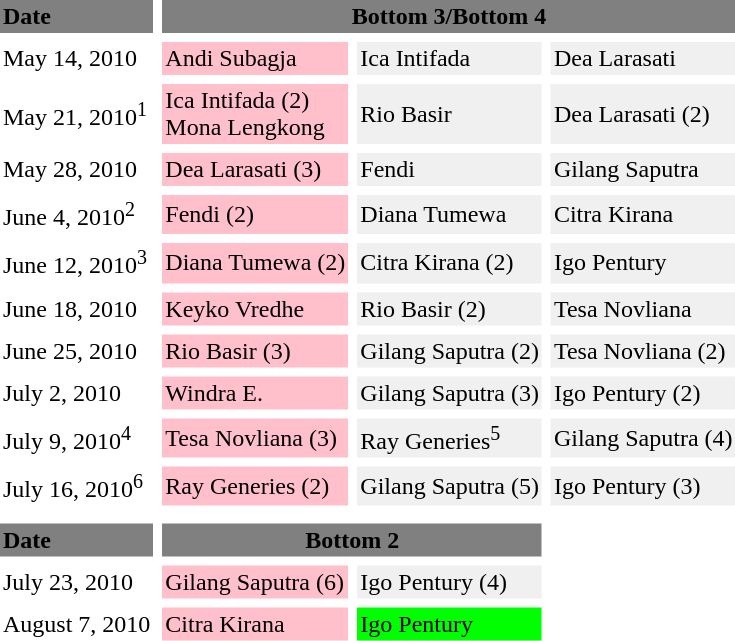<table cellpadding=2 cellspacing=6>
<tr bgcolor=#808080>
<td><strong>Date</strong></td>
<td colspan="3" align="center"><strong>Bottom 3/Bottom 4</strong></td>
</tr>
<tr>
<td>May 14, 2010</td>
<td bgcolor="pink">Andi Subagja</td>
<td bgcolor="#F0F0F0">Ica Intifada</td>
<td bgcolor="#F0F0F0">Dea Larasati</td>
</tr>
<tr>
<td>May 21, 2010<sup>1</sup></td>
<td bgcolor="pink">Ica Intifada (2) <br> Mona Lengkong</td>
<td bgcolor="#F0F0F0">Rio Basir</td>
<td bgcolor="#F0F0F0">Dea Larasati (2)</td>
</tr>
<tr>
<td>May 28, 2010</td>
<td bgcolor="pink">Dea Larasati (3)</td>
<td bgcolor="#F0F0F0">Fendi</td>
<td bgcolor="#F0F0F0">Gilang Saputra</td>
</tr>
<tr>
<td>June 4, 2010<sup>2</sup></td>
<td bgcolor="pink">Fendi (2)</td>
<td bgcolor="#F0F0F0">Diana Tumewa</td>
<td bgcolor="#F0F0F0">Citra Kirana</td>
</tr>
<tr>
<td>June 12, 2010<sup>3</sup></td>
<td bgcolor="pink">Diana Tumewa (2)</td>
<td bgcolor="#F0F0F0">Citra Kirana (2)</td>
<td bgcolor="#F0F0F0">Igo Pentury</td>
</tr>
<tr>
<td>June 18, 2010</td>
<td bgcolor="pink">Keyko Vredhe</td>
<td bgcolor="#F0F0F0">Rio Basir (2)</td>
<td bgcolor="#F0F0F0">Tesa Novliana</td>
</tr>
<tr>
<td>June 25, 2010</td>
<td bgcolor="pink">Rio Basir (3)</td>
<td bgcolor="#F0F0F0">Gilang Saputra (2)</td>
<td bgcolor="#F0F0F0">Tesa Novliana (2)</td>
</tr>
<tr>
<td>July 2, 2010</td>
<td bgcolor="pink">Windra E.</td>
<td bgcolor="#F0F0F0">Gilang Saputra (3)</td>
<td bgcolor="#F0F0F0">Igo Pentury (2)</td>
</tr>
<tr>
<td>July 9, 2010<sup>4</sup></td>
<td bgcolor="pink">Tesa Novliana (3)</td>
<td bgcolor="#F0F0F0">Ray Generies<sup>5</sup></td>
<td bgcolor="#F0F0F0">Gilang Saputra (4)</td>
</tr>
<tr>
<td>July 16, 2010<sup>6</sup></td>
<td bgcolor="pink">Ray Generies (2)</td>
<td bgcolor="#F0F0F0">Gilang Saputra (5)</td>
<td bgcolor="#F0F0F0">Igo Pentury (3)</td>
</tr>
<tr>
</tr>
<tr bgcolor=#808080>
<td><strong>Date</strong></td>
<td colspan="2" align="center"><strong>Bottom 2</strong></td>
</tr>
<tr>
<td>July 23, 2010</td>
<td bgcolor="pink">Gilang Saputra (6)</td>
<td bgcolor="#F0F0F0">Igo Pentury (4)</td>
<td></td>
</tr>
<tr>
<td>August 7, 2010</td>
<td bgcolor="pink">Citra Kirana</td>
<td bgcolor="lime">Igo Pentury</td>
<td></td>
</tr>
</table>
